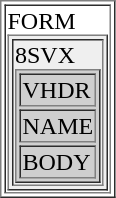<table border="1">
<tr>
<td>FORM<br><table border="1" style="background: #EFEFEF;">
<tr>
<td>8SVX<br><table border="1" style="background: #CFCFCF;">
<tr>
<td>VHDR</td>
</tr>
<tr>
<td>NAME</td>
</tr>
<tr>
<td>BODY</td>
</tr>
</table>
</td>
</tr>
</table>
</td>
</tr>
</table>
